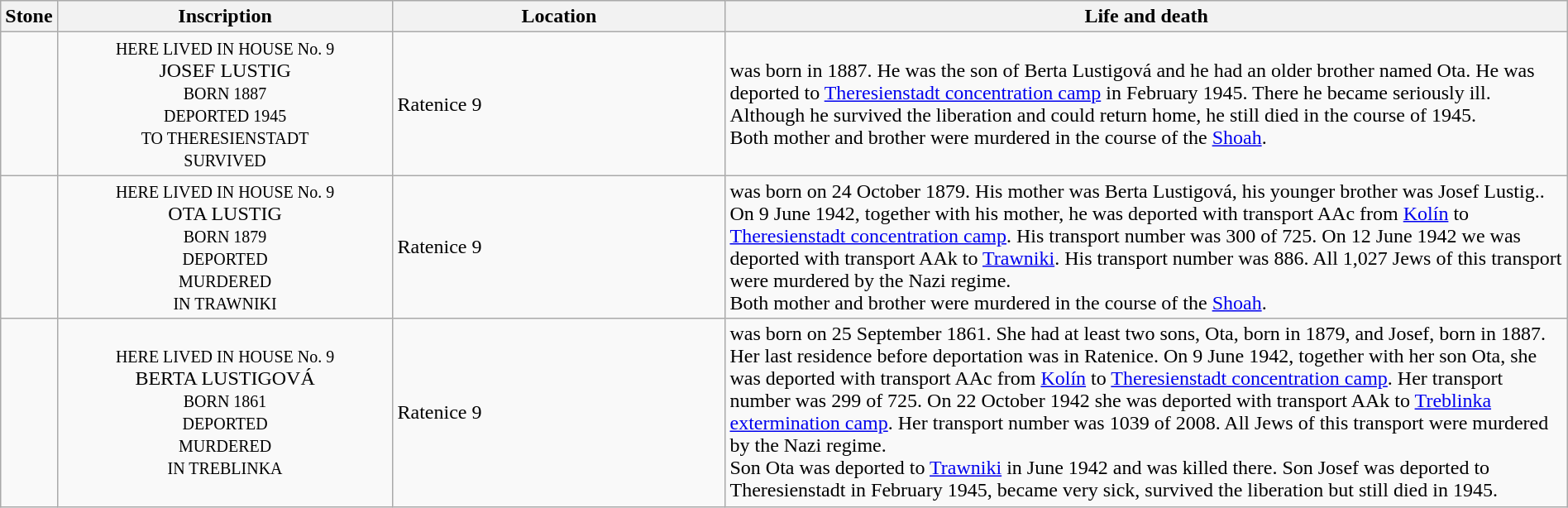<table class="wikitable sortable toptextcells" style="width:100%">
<tr>
<th class="hintergrundfarbe6 unsortable" width="120px">Stone</th>
<th class="hintergrundfarbe6 unsortable" style ="width:22%;">Inscription</th>
<th class="hintergrundfarbe6" data-sort-type="text" style ="width:22%;">Location</th>
<th class="hintergrundfarbe6" style="width:100%;">Life and death</th>
</tr>
<tr>
<td></td>
<td style="text-align:center"><div><small>HERE LIVED IN HOUSE No. 9</small><br>JOSEF LUSTIG<br><small>BORN 1887<br>DEPORTED 1945<br>TO THERESIENSTADT<br>SURVIVED</small></div></td>
<td>Ratenice 9 <br></td>
<td><strong></strong> was born in 1887. He was the son of Berta Lustigová and he had an older brother named Ota. He was deported to <a href='#'>Theresienstadt concentration camp</a> in February 1945. There he became seriously ill. Although he survived the liberation and could return home, he still died in the course of 1945.<br>Both mother and brother were murdered in the course of the <a href='#'>Shoah</a>.</td>
</tr>
<tr>
<td></td>
<td style="text-align:center"><div><small>HERE LIVED IN HOUSE No. 9</small><br>OTA LUSTIG<br><small>BORN 1879<br>DEPORTED<br>MURDERED<br>IN TRAWNIKI</small></div></td>
<td>Ratenice 9 <br></td>
<td><strong></strong> was born on 24 October 1879. His mother was Berta Lustigová, his younger brother was Josef Lustig.. On 9 June 1942, together with his mother, he was deported with transport AAc from <a href='#'>Kolín</a> to <a href='#'>Theresienstadt concentration camp</a>. His transport number was 300 of 725. On 12 June 1942 we was deported with transport AAk to <a href='#'>Trawniki</a>. His transport number was 886. All 1,027 Jews of this transport were murdered by the Nazi regime.<br>Both mother and brother were murdered in the course of the <a href='#'>Shoah</a>.</td>
</tr>
<tr>
<td></td>
<td style="text-align:center"><div><small>HERE LIVED IN HOUSE No. 9</small><br>BERTA LUSTIGOVÁ<br><small>BORN 1861<br>DEPORTED<br>MURDERED<br>IN TREBLINKA</small></div></td>
<td>Ratenice 9 <br></td>
<td><strong></strong> was born on 25 September 1861. She had at least two sons, Ota, born in 1879, and Josef, born in 1887. Her last residence before deportation was in Ratenice. On 9 June 1942, together with her son Ota, she was deported with transport AAc from <a href='#'>Kolín</a> to <a href='#'>Theresienstadt concentration camp</a>. Her transport number was 299 of 725. On 22 October 1942 she was deported with transport AAk to <a href='#'>Treblinka extermination camp</a>. Her transport number was 1039 of 2008. All Jews of this transport were murdered by the Nazi regime.<br>Son Ota was deported to <a href='#'>Trawniki</a> in June 1942 and was killed there. Son Josef was deported to Theresienstadt in February 1945, became very sick, survived the liberation but still died in 1945.</td>
</tr>
</table>
